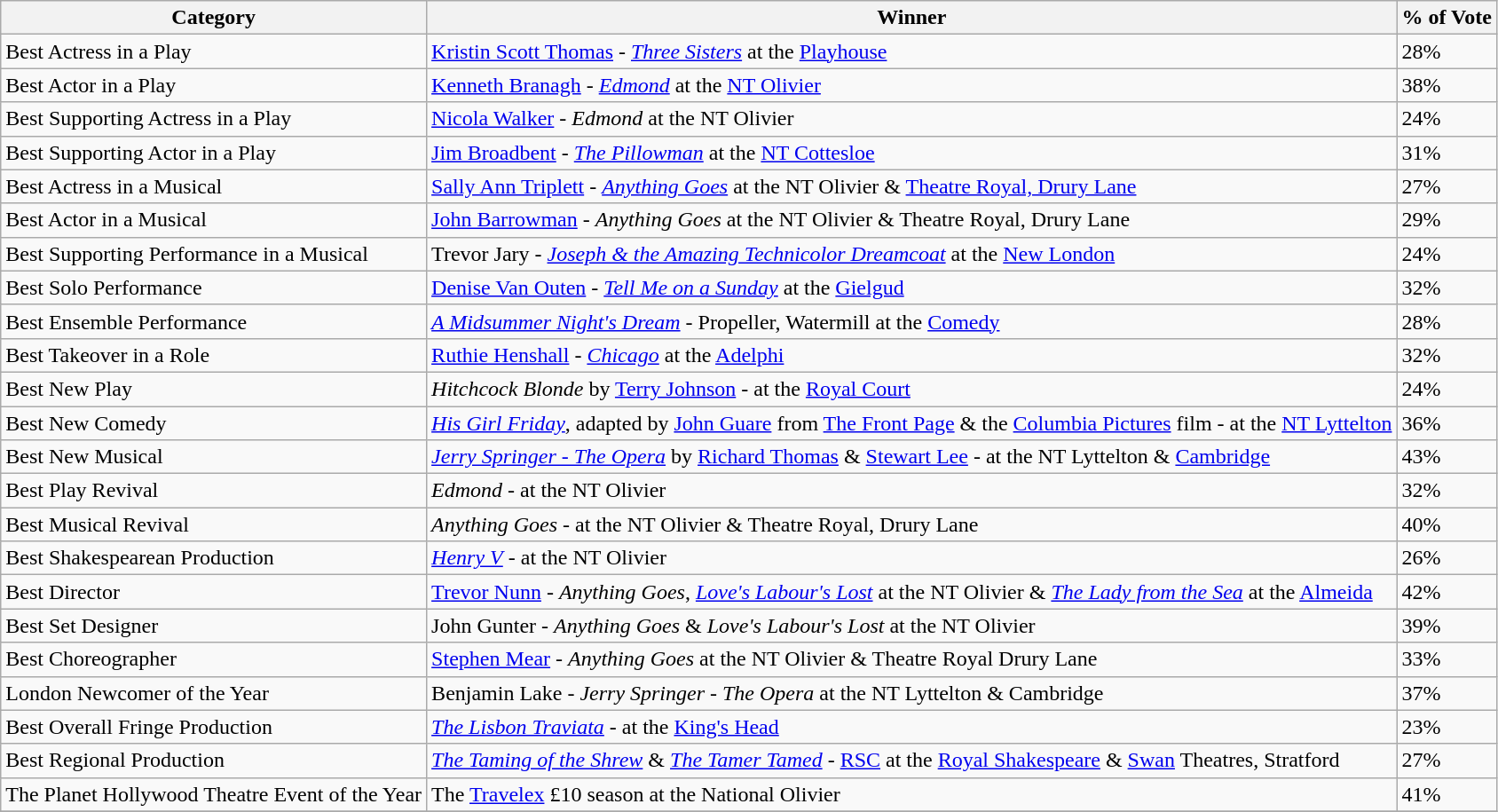<table class="wikitable">
<tr>
<th>Category</th>
<th>Winner</th>
<th>% of Vote</th>
</tr>
<tr>
<td>Best Actress in a Play</td>
<td><a href='#'>Kristin Scott Thomas</a> - <em><a href='#'>Three Sisters</a></em> at the <a href='#'>Playhouse</a></td>
<td>28%</td>
</tr>
<tr>
<td>Best Actor in a Play</td>
<td><a href='#'>Kenneth Branagh</a> - <em><a href='#'>Edmond</a></em> at the <a href='#'>NT Olivier</a></td>
<td>38%</td>
</tr>
<tr>
<td>Best Supporting Actress in a Play</td>
<td><a href='#'>Nicola Walker</a> - <em>Edmond</em> at the NT Olivier</td>
<td>24%</td>
</tr>
<tr>
<td>Best Supporting Actor in a Play</td>
<td><a href='#'>Jim Broadbent</a> - <em><a href='#'>The Pillowman</a></em> at the <a href='#'>NT Cottesloe</a></td>
<td>31%</td>
</tr>
<tr>
<td>Best Actress in a Musical</td>
<td><a href='#'>Sally Ann Triplett</a> - <em><a href='#'>Anything Goes</a></em> at the NT Olivier & <a href='#'>Theatre Royal, Drury Lane</a></td>
<td>27%</td>
</tr>
<tr>
<td>Best Actor in a Musical</td>
<td><a href='#'>John Barrowman</a> - <em>Anything Goes</em> at the NT Olivier & Theatre Royal, Drury Lane</td>
<td>29%</td>
</tr>
<tr>
<td>Best Supporting Performance in a Musical</td>
<td>Trevor Jary - <em><a href='#'>Joseph & the Amazing Technicolor Dreamcoat</a></em> at the <a href='#'>New London</a></td>
<td>24%</td>
</tr>
<tr>
<td>Best Solo Performance</td>
<td><a href='#'>Denise Van Outen</a> - <em><a href='#'>Tell Me on a Sunday</a></em> at the <a href='#'>Gielgud</a></td>
<td>32%</td>
</tr>
<tr>
<td>Best Ensemble Performance</td>
<td><em><a href='#'>A Midsummer Night's Dream</a></em> - Propeller, Watermill at the <a href='#'>Comedy</a></td>
<td>28%</td>
</tr>
<tr>
<td>Best Takeover in a Role</td>
<td><a href='#'>Ruthie Henshall</a> - <em><a href='#'>Chicago</a></em> at the <a href='#'>Adelphi</a></td>
<td>32%</td>
</tr>
<tr>
<td>Best New Play</td>
<td><em>Hitchcock Blonde</em> by <a href='#'>Terry Johnson</a> - at the <a href='#'>Royal Court</a></td>
<td>24%</td>
</tr>
<tr>
<td>Best New Comedy</td>
<td><em><a href='#'>His Girl Friday</a></em>, adapted by <a href='#'>John Guare</a> from <a href='#'>The Front Page</a> & the <a href='#'>Columbia Pictures</a> film - at the <a href='#'>NT Lyttelton</a></td>
<td>36%</td>
</tr>
<tr>
<td>Best New Musical</td>
<td><em><a href='#'>Jerry Springer - The Opera</a></em> by <a href='#'>Richard Thomas</a> & <a href='#'>Stewart Lee</a> - at the NT Lyttelton & <a href='#'>Cambridge</a></td>
<td>43%</td>
</tr>
<tr>
<td>Best Play Revival</td>
<td><em>Edmond</em> - at the NT Olivier</td>
<td>32%</td>
</tr>
<tr>
<td>Best Musical Revival</td>
<td><em>Anything Goes</em> - at the NT Olivier & Theatre Royal, Drury Lane</td>
<td>40%</td>
</tr>
<tr>
<td>Best Shakespearean Production</td>
<td><em><a href='#'>Henry V</a></em> - at the NT Olivier</td>
<td>26%</td>
</tr>
<tr>
<td>Best Director</td>
<td><a href='#'>Trevor Nunn</a> - <em>Anything Goes</em>, <em><a href='#'>Love's Labour's Lost</a></em> at the NT Olivier & <em><a href='#'>The Lady from the Sea</a></em> at the <a href='#'>Almeida</a></td>
<td>42%</td>
</tr>
<tr>
<td>Best Set Designer</td>
<td>John Gunter - <em>Anything Goes</em> & <em>Love's Labour's Lost</em> at the NT Olivier</td>
<td>39%</td>
</tr>
<tr>
<td>Best Choreographer</td>
<td><a href='#'>Stephen Mear</a> - <em>Anything Goes</em> at the NT Olivier & Theatre Royal Drury Lane</td>
<td>33%</td>
</tr>
<tr>
<td>London Newcomer of the Year</td>
<td>Benjamin Lake - <em>Jerry Springer - The Opera</em> at the NT Lyttelton & Cambridge</td>
<td>37%</td>
</tr>
<tr>
<td>Best Overall Fringe Production</td>
<td><em><a href='#'>The Lisbon Traviata</a></em> - at the <a href='#'>King's Head</a></td>
<td>23%</td>
</tr>
<tr>
<td>Best Regional Production</td>
<td><em><a href='#'>The Taming of the Shrew</a></em> & <em><a href='#'>The Tamer Tamed</a></em> - <a href='#'>RSC</a> at the <a href='#'>Royal Shakespeare</a> & <a href='#'>Swan</a> Theatres, Stratford</td>
<td>27%</td>
</tr>
<tr>
<td>The Planet Hollywood Theatre Event of the Year</td>
<td>The <a href='#'>Travelex</a> £10 season at the National Olivier</td>
<td>41%</td>
</tr>
<tr>
</tr>
</table>
